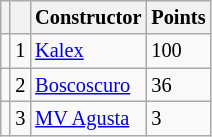<table class="wikitable" style="font-size: 85%;">
<tr>
<th></th>
<th></th>
<th>Constructor</th>
<th>Points</th>
</tr>
<tr>
<td></td>
<td align=center>1</td>
<td> <a href='#'>Kalex</a></td>
<td align=left>100</td>
</tr>
<tr>
<td></td>
<td align=center>2</td>
<td> <a href='#'>Boscoscuro</a></td>
<td align=left>36</td>
</tr>
<tr>
<td></td>
<td align=center>3</td>
<td> <a href='#'>MV Agusta</a></td>
<td align=left>3</td>
</tr>
</table>
